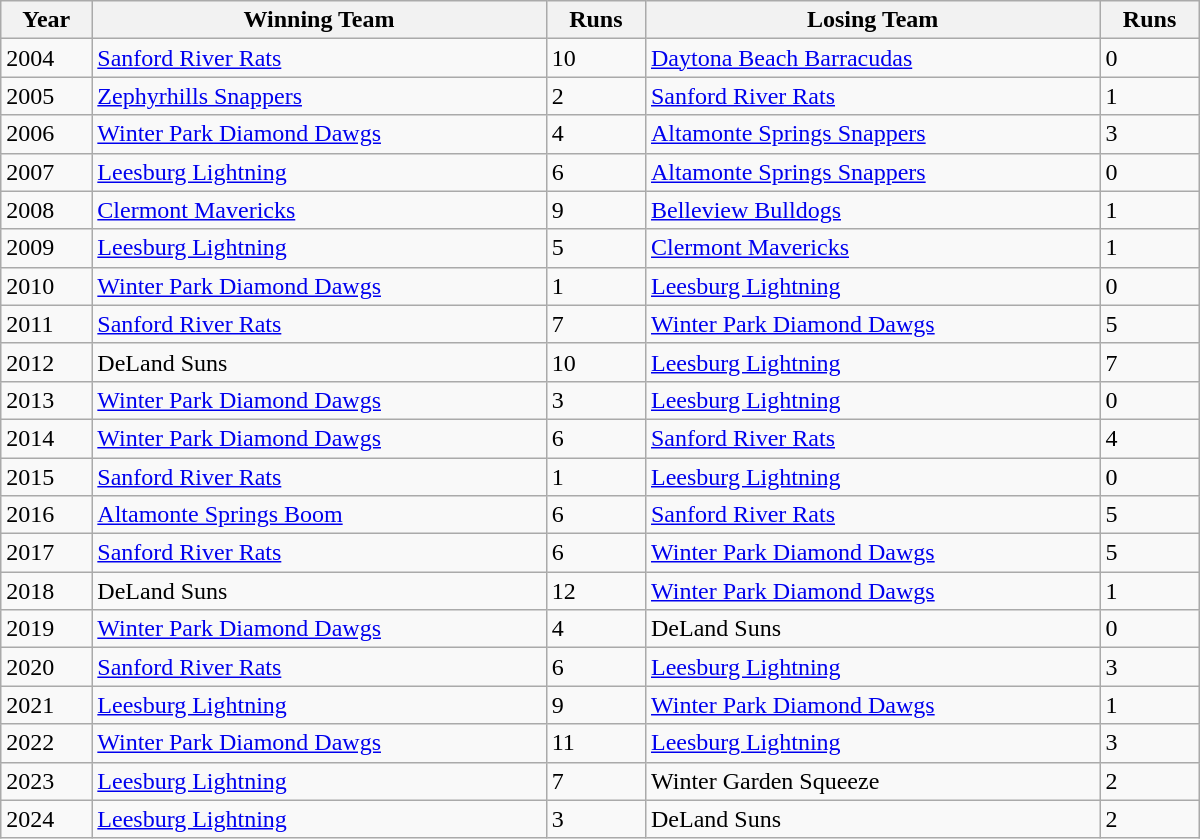<table class="wikitable" style="width:50em">
<tr>
<th>Year</th>
<th>Winning Team</th>
<th>Runs</th>
<th>Losing Team</th>
<th>Runs</th>
</tr>
<tr>
<td>2004</td>
<td><a href='#'>Sanford River Rats</a></td>
<td>10</td>
<td><a href='#'>Daytona Beach Barracudas</a></td>
<td>0</td>
</tr>
<tr>
<td>2005</td>
<td><a href='#'>Zephyrhills Snappers</a></td>
<td>2</td>
<td><a href='#'>Sanford River Rats</a></td>
<td>1</td>
</tr>
<tr>
<td>2006</td>
<td><a href='#'>Winter Park Diamond Dawgs</a></td>
<td>4</td>
<td><a href='#'>Altamonte Springs Snappers</a></td>
<td>3</td>
</tr>
<tr>
<td>2007</td>
<td><a href='#'>Leesburg Lightning</a></td>
<td>6</td>
<td><a href='#'>Altamonte Springs Snappers</a></td>
<td>0</td>
</tr>
<tr>
<td>2008</td>
<td><a href='#'>Clermont Mavericks</a></td>
<td>9</td>
<td><a href='#'>Belleview Bulldogs</a></td>
<td>1</td>
</tr>
<tr>
<td>2009</td>
<td><a href='#'>Leesburg Lightning</a></td>
<td>5</td>
<td><a href='#'>Clermont Mavericks</a></td>
<td>1</td>
</tr>
<tr>
<td>2010</td>
<td><a href='#'>Winter Park Diamond Dawgs</a></td>
<td>1</td>
<td><a href='#'>Leesburg Lightning</a></td>
<td>0</td>
</tr>
<tr>
<td>2011</td>
<td><a href='#'>Sanford River Rats</a></td>
<td>7</td>
<td><a href='#'>Winter Park Diamond Dawgs</a></td>
<td>5</td>
</tr>
<tr>
<td>2012</td>
<td>DeLand Suns</td>
<td>10</td>
<td><a href='#'>Leesburg Lightning</a></td>
<td>7</td>
</tr>
<tr>
<td>2013</td>
<td><a href='#'>Winter Park Diamond Dawgs</a></td>
<td>3</td>
<td><a href='#'>Leesburg Lightning</a></td>
<td>0</td>
</tr>
<tr>
<td>2014</td>
<td><a href='#'>Winter Park Diamond Dawgs</a></td>
<td>6</td>
<td><a href='#'>Sanford River Rats</a></td>
<td>4</td>
</tr>
<tr>
<td>2015</td>
<td><a href='#'>Sanford River Rats</a></td>
<td>1</td>
<td><a href='#'>Leesburg Lightning</a></td>
<td>0</td>
</tr>
<tr>
<td>2016</td>
<td><a href='#'>Altamonte Springs Boom</a></td>
<td>6</td>
<td><a href='#'>Sanford River Rats</a></td>
<td>5</td>
</tr>
<tr>
<td>2017</td>
<td><a href='#'>Sanford River Rats</a></td>
<td>6</td>
<td><a href='#'>Winter Park Diamond Dawgs</a></td>
<td>5</td>
</tr>
<tr>
<td>2018</td>
<td>DeLand Suns</td>
<td>12</td>
<td><a href='#'>Winter Park Diamond Dawgs</a></td>
<td>1</td>
</tr>
<tr>
<td>2019</td>
<td><a href='#'>Winter Park Diamond Dawgs</a></td>
<td>4</td>
<td>DeLand Suns</td>
<td>0</td>
</tr>
<tr>
<td>2020</td>
<td><a href='#'>Sanford River Rats</a></td>
<td>6</td>
<td><a href='#'>Leesburg Lightning</a></td>
<td>3</td>
</tr>
<tr>
<td>2021</td>
<td><a href='#'>Leesburg Lightning</a></td>
<td>9</td>
<td><a href='#'>Winter Park Diamond Dawgs</a></td>
<td>1</td>
</tr>
<tr>
<td>2022</td>
<td><a href='#'>Winter Park Diamond Dawgs</a></td>
<td>11</td>
<td><a href='#'>Leesburg Lightning</a></td>
<td>3</td>
</tr>
<tr>
<td>2023</td>
<td><a href='#'>Leesburg Lightning</a></td>
<td>7</td>
<td>Winter Garden Squeeze</td>
<td>2</td>
</tr>
<tr>
<td>2024</td>
<td><a href='#'>Leesburg Lightning</a></td>
<td>3</td>
<td>DeLand Suns</td>
<td>2</td>
</tr>
</table>
